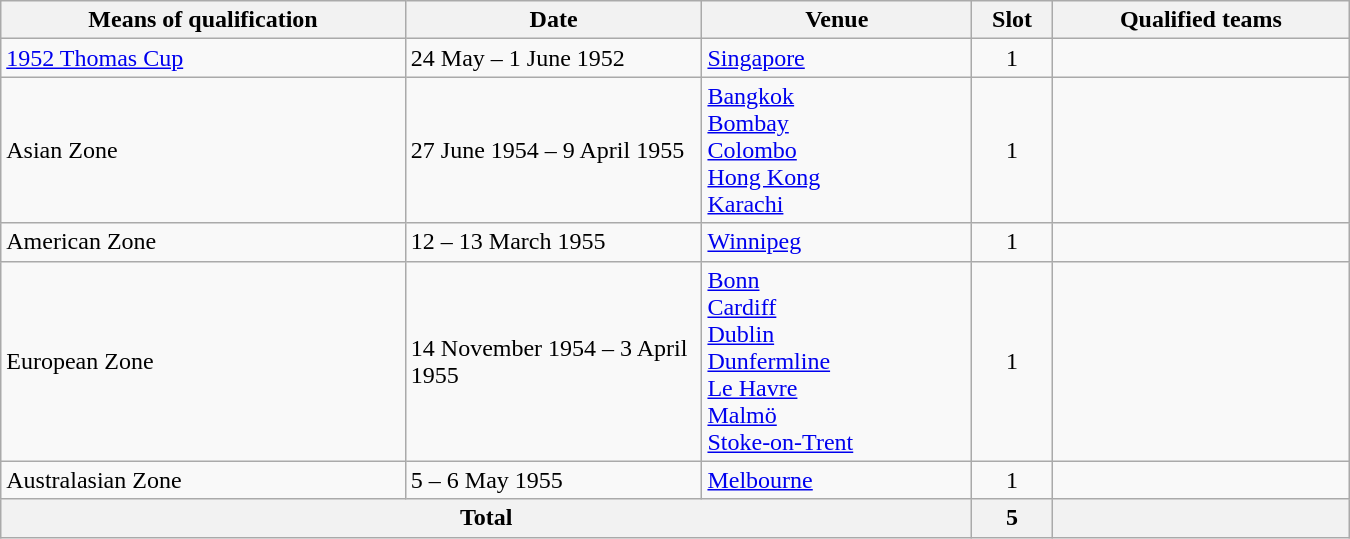<table class="wikitable" width="900">
<tr>
<th width="30%">Means of qualification</th>
<th width="22%">Date</th>
<th width="20%">Venue</th>
<th width="6%">Slot</th>
<th width="22%">Qualified teams</th>
</tr>
<tr>
<td><a href='#'>1952 Thomas Cup</a></td>
<td>24 May – 1 June 1952</td>
<td><a href='#'>Singapore</a></td>
<td align="center">1</td>
<td></td>
</tr>
<tr>
<td>Asian Zone</td>
<td>27 June 1954 – 9 April 1955</td>
<td><a href='#'>Bangkok</a><br><a href='#'>Bombay</a><br><a href='#'>Colombo</a><br><a href='#'>Hong Kong</a><br><a href='#'>Karachi</a></td>
<td align="center">1</td>
<td></td>
</tr>
<tr>
<td>American Zone</td>
<td>12 – 13 March 1955</td>
<td><a href='#'>Winnipeg</a></td>
<td align="center">1</td>
<td></td>
</tr>
<tr>
<td>European Zone</td>
<td>14 November 1954 – 3 April 1955</td>
<td><a href='#'>Bonn</a><br><a href='#'>Cardiff</a><br><a href='#'>Dublin</a><br><a href='#'>Dunfermline</a><br><a href='#'>Le Havre</a><br><a href='#'>Malmö</a><br><a href='#'>Stoke-on-Trent</a></td>
<td align="center">1</td>
<td></td>
</tr>
<tr>
<td>Australasian Zone</td>
<td>5 – 6 May 1955</td>
<td><a href='#'>Melbourne</a></td>
<td align="center">1</td>
<td></td>
</tr>
<tr>
<th colspan="3">Total</th>
<th>5</th>
<th></th>
</tr>
</table>
